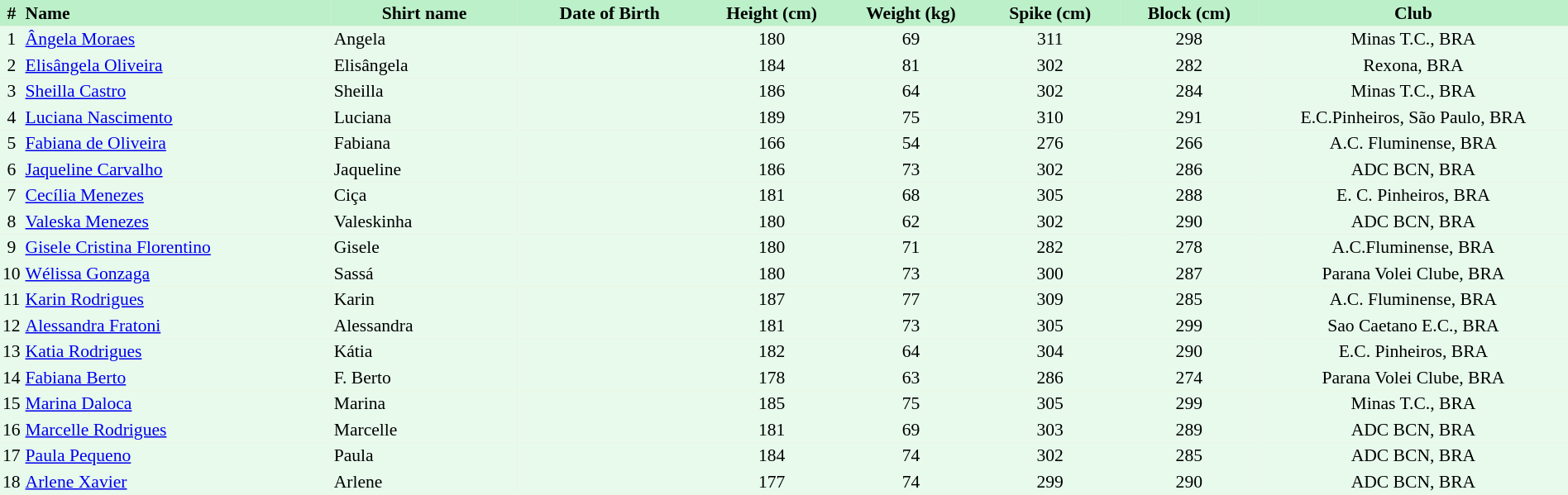<table border=0 cellpadding=2 cellspacing=0  |- bgcolor=#FFECCE style="text-align:center; font-size:90%; width:100%">
<tr bgcolor=#BBF0C9>
<th>#</th>
<th align=left width=20%>Name</th>
<th width=12%>Shirt name</th>
<th width=12%>Date of Birth</th>
<th width=9%>Height (cm)</th>
<th width=9%>Weight (kg)</th>
<th width=9%>Spike (cm)</th>
<th width=9%>Block (cm)</th>
<th width=20%>Club</th>
</tr>
<tr bgcolor=#E7FAEC>
<td>1</td>
<td align=left><a href='#'>Ângela Moraes</a></td>
<td align=left>Angela</td>
<td></td>
<td>180</td>
<td>69</td>
<td>311</td>
<td>298</td>
<td>Minas T.C., BRA</td>
</tr>
<tr bgcolor=#E7FAEC>
<td>2</td>
<td align=left><a href='#'>Elisângela Oliveira</a></td>
<td align=left>Elisângela</td>
<td></td>
<td>184</td>
<td>81</td>
<td>302</td>
<td>282</td>
<td>Rexona, BRA</td>
</tr>
<tr bgcolor=#E7FAEC>
<td>3</td>
<td align=left><a href='#'>Sheilla Castro</a></td>
<td align=left>Sheilla</td>
<td></td>
<td>186</td>
<td>64</td>
<td>302</td>
<td>284</td>
<td>Minas T.C., BRA</td>
</tr>
<tr bgcolor=#E7FAEC>
<td>4</td>
<td align=left><a href='#'>Luciana Nascimento</a></td>
<td align=left>Luciana</td>
<td></td>
<td>189</td>
<td>75</td>
<td>310</td>
<td>291</td>
<td>E.C.Pinheiros, São Paulo, BRA</td>
</tr>
<tr bgcolor=#E7FAEC>
<td>5</td>
<td align=left><a href='#'>Fabiana de Oliveira</a></td>
<td align=left>Fabiana</td>
<td></td>
<td>166</td>
<td>54</td>
<td>276</td>
<td>266</td>
<td>A.C. Fluminense, BRA</td>
</tr>
<tr bgcolor=#E7FAEC>
<td>6</td>
<td align=left><a href='#'>Jaqueline Carvalho</a></td>
<td align=left>Jaqueline</td>
<td></td>
<td>186</td>
<td>73</td>
<td>302</td>
<td>286</td>
<td>ADC BCN, BRA</td>
</tr>
<tr bgcolor=#E7FAEC>
<td>7</td>
<td align=left><a href='#'>Cecília Menezes</a></td>
<td align=left>Ciça</td>
<td></td>
<td>181</td>
<td>68</td>
<td>305</td>
<td>288</td>
<td>E. C. Pinheiros, BRA</td>
</tr>
<tr bgcolor=#E7FAEC>
<td>8</td>
<td align=left><a href='#'>Valeska Menezes</a></td>
<td align=left>Valeskinha</td>
<td></td>
<td>180</td>
<td>62</td>
<td>302</td>
<td>290</td>
<td>ADC BCN, BRA</td>
</tr>
<tr bgcolor=#E7FAEC>
<td>9</td>
<td align=left><a href='#'>Gisele Cristina Florentino</a></td>
<td align=left>Gisele</td>
<td></td>
<td>180</td>
<td>71</td>
<td>282</td>
<td>278</td>
<td>A.C.Fluminense, BRA</td>
</tr>
<tr bgcolor=#E7FAEC>
<td>10</td>
<td align=left><a href='#'>Wélissa Gonzaga</a></td>
<td align=left>Sassá</td>
<td></td>
<td>180</td>
<td>73</td>
<td>300</td>
<td>287</td>
<td>Parana Volei Clube, BRA</td>
</tr>
<tr bgcolor=#E7FAEC>
<td>11</td>
<td align=left><a href='#'>Karin Rodrigues</a></td>
<td align=left>Karin</td>
<td></td>
<td>187</td>
<td>77</td>
<td>309</td>
<td>285</td>
<td>A.C. Fluminense, BRA</td>
</tr>
<tr bgcolor=#E7FAEC>
<td>12</td>
<td align=left><a href='#'>Alessandra Fratoni</a></td>
<td align=left>Alessandra</td>
<td></td>
<td>181</td>
<td>73</td>
<td>305</td>
<td>299</td>
<td>Sao Caetano E.C., BRA</td>
</tr>
<tr bgcolor=#E7FAEC>
<td>13</td>
<td align=left><a href='#'>Katia Rodrigues</a></td>
<td align=left>Kátia</td>
<td></td>
<td>182</td>
<td>64</td>
<td>304</td>
<td>290</td>
<td>E.C. Pinheiros, BRA</td>
</tr>
<tr bgcolor=#E7FAEC>
<td>14</td>
<td align=left><a href='#'>Fabiana Berto</a></td>
<td align=left>F. Berto</td>
<td></td>
<td>178</td>
<td>63</td>
<td>286</td>
<td>274</td>
<td>Parana Volei Clube, BRA</td>
</tr>
<tr bgcolor=#E7FAEC>
<td>15</td>
<td align=left><a href='#'>Marina Daloca</a></td>
<td align=left>Marina</td>
<td></td>
<td>185</td>
<td>75</td>
<td>305</td>
<td>299</td>
<td>Minas T.C., BRA</td>
</tr>
<tr bgcolor=#E7FAEC>
<td>16</td>
<td align=left><a href='#'>Marcelle Rodrigues</a></td>
<td align=left>Marcelle</td>
<td></td>
<td>181</td>
<td>69</td>
<td>303</td>
<td>289</td>
<td>ADC BCN, BRA</td>
</tr>
<tr bgcolor=#E7FAEC>
<td>17</td>
<td align=left><a href='#'>Paula Pequeno</a></td>
<td align=left>Paula</td>
<td></td>
<td>184</td>
<td>74</td>
<td>302</td>
<td>285</td>
<td>ADC BCN, BRA</td>
</tr>
<tr bgcolor=#E7FAEC>
<td>18</td>
<td align=left><a href='#'>Arlene Xavier</a></td>
<td align=left>Arlene</td>
<td></td>
<td>177</td>
<td>74</td>
<td>299</td>
<td>290</td>
<td>ADC BCN, BRA</td>
</tr>
</table>
